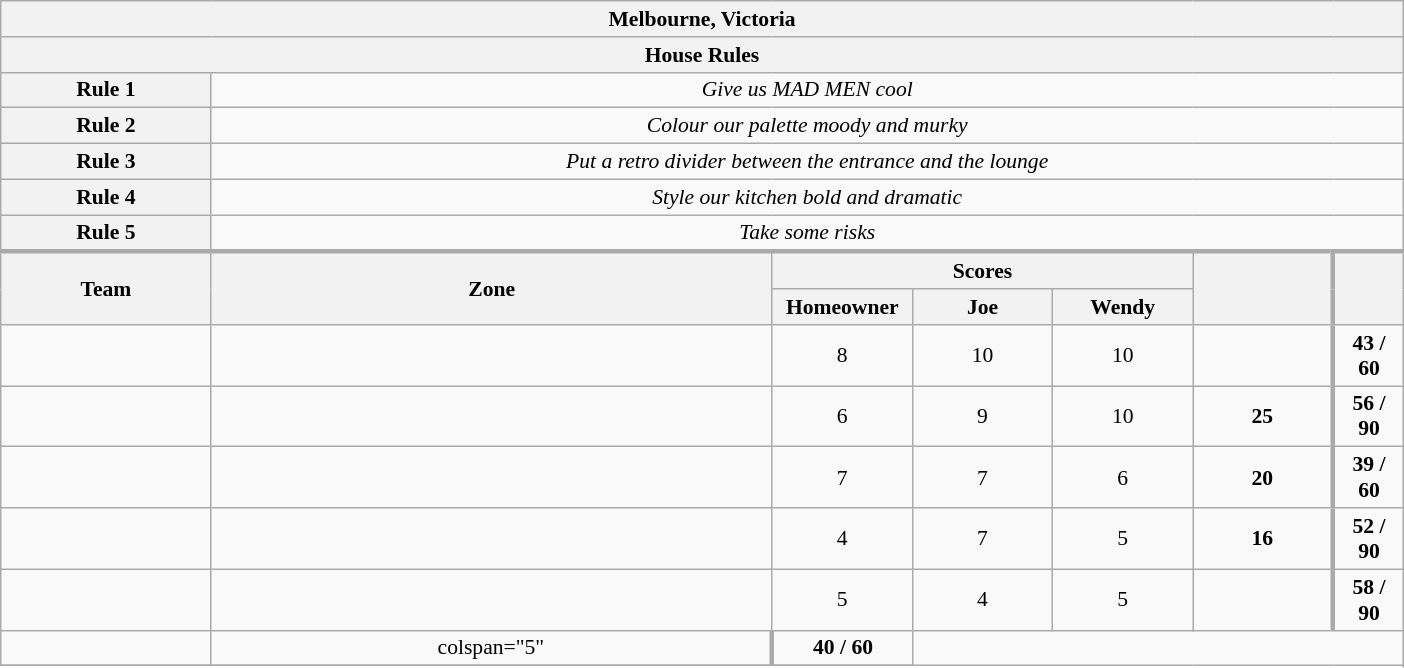<table class="wikitable plainrowheaders" style="text-align:center; font-size:90%; width:65em;">
<tr>
<th colspan="7" >Melbourne, Victoria</th>
</tr>
<tr>
<th colspan="7">House Rules</th>
</tr>
<tr>
<th>Rule 1</th>
<td colspan="6"><em>Give us MAD MEN cool</em></td>
</tr>
<tr>
<th>Rule 2</th>
<td colspan="6"><em>Colour our palette moody and murky</em></td>
</tr>
<tr>
<th>Rule 3</th>
<td colspan="6"><em>Put a retro divider between the entrance and the lounge</em></td>
</tr>
<tr>
<th>Rule 4</th>
<td colspan="6"><em>Style our kitchen bold and dramatic</em></td>
</tr>
<tr>
<th>Rule 5</th>
<td colspan="6"><em>Take some risks</em></td>
</tr>
<tr style="border-top:3px solid #aaa;">
<th rowspan="2">Team</th>
<th rowspan="2" style="width:40%;">Zone</th>
<th colspan="3" style="width:40%;">Scores</th>
<th rowspan="2" style="width:10%;"></th>
<th rowspan="2" style="width:10%; border-left:3px solid #aaa;"></th>
</tr>
<tr>
<th style="width:10%;">Homeowner</th>
<th style="width:10%;">Joe</th>
<th style="width:10%;">Wendy</th>
</tr>
<tr>
<td style="width:15%;"></td>
<td></td>
<td>8</td>
<td>10</td>
<td>10</td>
<td></td>
<td style="border-left:3px solid #aaa;"><strong>43 / 60</strong></td>
</tr>
<tr>
<td style="width:15%;"></td>
<td></td>
<td>6</td>
<td>9</td>
<td>10</td>
<td><strong>25</strong></td>
<td style="border-left:3px solid #aaa;"><strong>56 / 90</strong></td>
</tr>
<tr>
<td style="width:15%;"></td>
<td></td>
<td>7</td>
<td>7</td>
<td>6</td>
<td><strong>20</strong></td>
<td style="border-left:3px solid #aaa;"><strong>39 / 60</strong></td>
</tr>
<tr>
<td style="width:15%;"></td>
<td></td>
<td>4</td>
<td>7</td>
<td>5</td>
<td><strong>16</strong></td>
<td style="border-left:3px solid #aaa;"><strong>52 / 90</strong></td>
</tr>
<tr>
<td style="width:15%;"></td>
<td></td>
<td>5</td>
<td>4</td>
<td>5</td>
<td></td>
<td style="border-left:3px solid #aaa;"><strong>58 / 90</strong></td>
</tr>
<tr>
<td style="width:15%;"></td>
<td>colspan="5" </td>
<td style="border-left:3px solid #aaa;"><strong>40 / 60</strong></td>
</tr>
<tr>
</tr>
</table>
